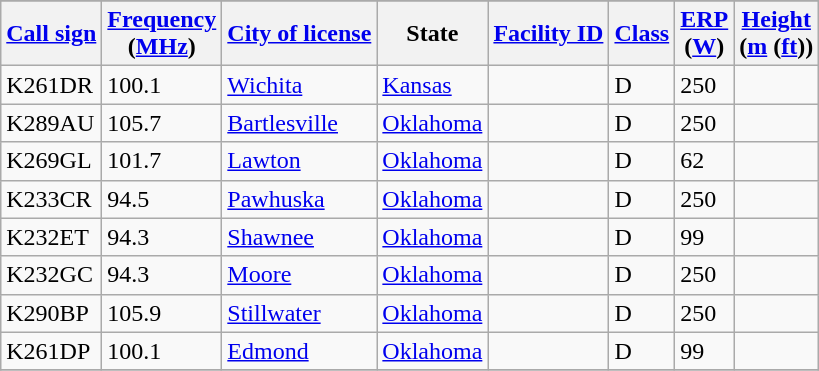<table class="wikitable sortable">
<tr>
</tr>
<tr>
<th><a href='#'>Call sign</a></th>
<th data-sort-type="number"><a href='#'>Frequency</a><br>(<a href='#'>MHz</a>)</th>
<th><a href='#'>City of license</a></th>
<th>State</th>
<th data-sort-type="number"><a href='#'>Facility ID</a></th>
<th><a href='#'>Class</a></th>
<th data-sort-type="number"><a href='#'>ERP</a><br>(<a href='#'>W</a>)</th>
<th data-sort-type="number"><a href='#'>Height</a><br>(<a href='#'>m</a> (<a href='#'>ft</a>))</th>
</tr>
<tr>
<td>K261DR</td>
<td>100.1</td>
<td><a href='#'>Wichita</a></td>
<td><a href='#'>Kansas</a></td>
<td></td>
<td>D</td>
<td>250</td>
<td></td>
</tr>
<tr>
<td>K289AU</td>
<td>105.7</td>
<td><a href='#'>Bartlesville</a></td>
<td><a href='#'>Oklahoma</a></td>
<td></td>
<td>D</td>
<td>250</td>
<td></td>
</tr>
<tr>
<td>K269GL</td>
<td>101.7</td>
<td><a href='#'>Lawton</a></td>
<td><a href='#'>Oklahoma</a></td>
<td></td>
<td>D</td>
<td>62</td>
<td></td>
</tr>
<tr>
<td>K233CR</td>
<td>94.5</td>
<td><a href='#'>Pawhuska</a></td>
<td><a href='#'>Oklahoma</a></td>
<td></td>
<td>D</td>
<td>250</td>
<td></td>
</tr>
<tr>
<td>K232ET</td>
<td>94.3</td>
<td><a href='#'>Shawnee</a></td>
<td><a href='#'>Oklahoma</a></td>
<td></td>
<td>D</td>
<td>99</td>
<td></td>
</tr>
<tr>
<td>K232GC</td>
<td>94.3</td>
<td><a href='#'>Moore</a></td>
<td><a href='#'>Oklahoma</a></td>
<td></td>
<td>D</td>
<td>250</td>
<td></td>
</tr>
<tr>
<td>K290BP</td>
<td>105.9</td>
<td><a href='#'>Stillwater</a></td>
<td><a href='#'>Oklahoma</a></td>
<td></td>
<td>D</td>
<td>250</td>
<td></td>
</tr>
<tr>
<td>K261DP</td>
<td>100.1</td>
<td><a href='#'>Edmond</a></td>
<td><a href='#'>Oklahoma</a></td>
<td></td>
<td>D</td>
<td>99</td>
<td></td>
</tr>
<tr>
</tr>
</table>
